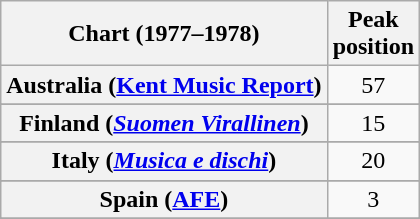<table class="wikitable sortable plainrowheaders" style="text-align:center;">
<tr>
<th scope="col">Chart (1977–1978)</th>
<th scope="col">Peak<br>position</th>
</tr>
<tr>
<th scope="row">Australia (<a href='#'>Kent Music Report</a>)</th>
<td>57</td>
</tr>
<tr>
</tr>
<tr>
</tr>
<tr>
</tr>
<tr>
<th scope=row>Finland (<a href='#'><em>Suomen Virallinen</em></a>)</th>
<td align="center">15</td>
</tr>
<tr>
</tr>
<tr>
<th scope=row>Italy (<em><a href='#'>Musica e dischi</a></em>)</th>
<td>20</td>
</tr>
<tr>
</tr>
<tr>
</tr>
<tr>
<th scope="row">Spain (<a href='#'>AFE</a>)</th>
<td>3</td>
</tr>
<tr>
</tr>
<tr>
</tr>
<tr>
</tr>
</table>
